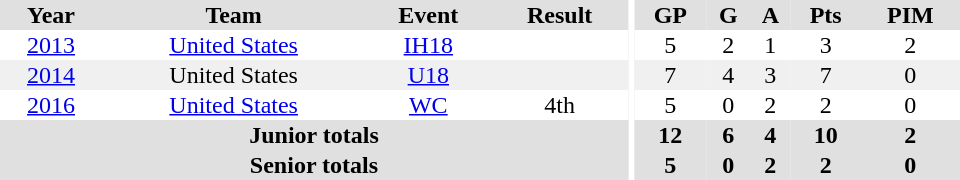<table border="0" cellpadding="1" cellspacing="0" ID="Table3" style="text-align:center; width:40em">
<tr ALIGN="center" bgcolor="#e0e0e0">
<th>Year</th>
<th>Team</th>
<th>Event</th>
<th>Result</th>
<th rowspan="99" bgcolor="#ffffff"></th>
<th>GP</th>
<th>G</th>
<th>A</th>
<th>Pts</th>
<th>PIM</th>
</tr>
<tr>
<td><a href='#'>2013</a></td>
<td><a href='#'>United States</a></td>
<td><a href='#'>IH18</a></td>
<td></td>
<td>5</td>
<td>2</td>
<td>1</td>
<td>3</td>
<td>2</td>
</tr>
<tr bgcolor="#f0f0f0">
<td><a href='#'>2014</a></td>
<td>United States</td>
<td><a href='#'>U18</a></td>
<td></td>
<td>7</td>
<td>4</td>
<td>3</td>
<td>7</td>
<td>0</td>
</tr>
<tr>
<td><a href='#'>2016</a></td>
<td><a href='#'>United States</a></td>
<td><a href='#'>WC</a></td>
<td>4th</td>
<td>5</td>
<td>0</td>
<td>2</td>
<td>2</td>
<td>0</td>
</tr>
<tr bgcolor="#e0e0e0">
<th colspan="4">Junior totals</th>
<th>12</th>
<th>6</th>
<th>4</th>
<th>10</th>
<th>2</th>
</tr>
<tr bgcolor="#e0e0e0">
<th colspan="4">Senior totals</th>
<th>5</th>
<th>0</th>
<th>2</th>
<th>2</th>
<th>0</th>
</tr>
</table>
